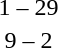<table style="text-align:center">
<tr>
<th width=200></th>
<th width=100></th>
<th width=200></th>
</tr>
<tr>
<td align=right></td>
<td>1 – 29</td>
<td align=left><strong></strong></td>
</tr>
<tr>
<td align=right><strong></strong></td>
<td>9 – 2</td>
<td align=left></td>
</tr>
</table>
